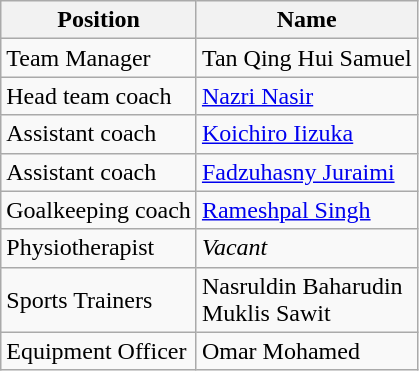<table class="wikitable">
<tr>
<th>Position</th>
<th>Name</th>
</tr>
<tr>
<td>Team Manager</td>
<td> Tan Qing Hui Samuel</td>
</tr>
<tr>
<td>Head team coach</td>
<td> <a href='#'>Nazri Nasir</a></td>
</tr>
<tr>
<td>Assistant coach</td>
<td> <a href='#'>Koichiro Iizuka</a></td>
</tr>
<tr>
<td>Assistant coach</td>
<td> <a href='#'>Fadzuhasny Juraimi</a></td>
</tr>
<tr>
<td>Goalkeeping coach</td>
<td> <a href='#'>Rameshpal Singh</a></td>
</tr>
<tr>
<td>Physiotherapist</td>
<td><em>Vacant</em></td>
</tr>
<tr>
<td>Sports Trainers</td>
<td> Nasruldin Baharudin <br>  Muklis Sawit</td>
</tr>
<tr>
<td>Equipment Officer</td>
<td> Omar Mohamed</td>
</tr>
</table>
